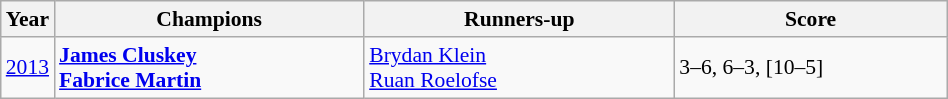<table class="wikitable" style="font-size:90%">
<tr>
<th>Year</th>
<th width="200">Champions</th>
<th width="200">Runners-up</th>
<th width="175">Score</th>
</tr>
<tr>
<td><a href='#'>2013</a></td>
<td> <strong><a href='#'>James Cluskey</a></strong><br> <strong><a href='#'>Fabrice Martin</a></strong></td>
<td> <a href='#'>Brydan Klein</a><br> <a href='#'>Ruan Roelofse</a></td>
<td>3–6, 6–3, [10–5]</td>
</tr>
</table>
